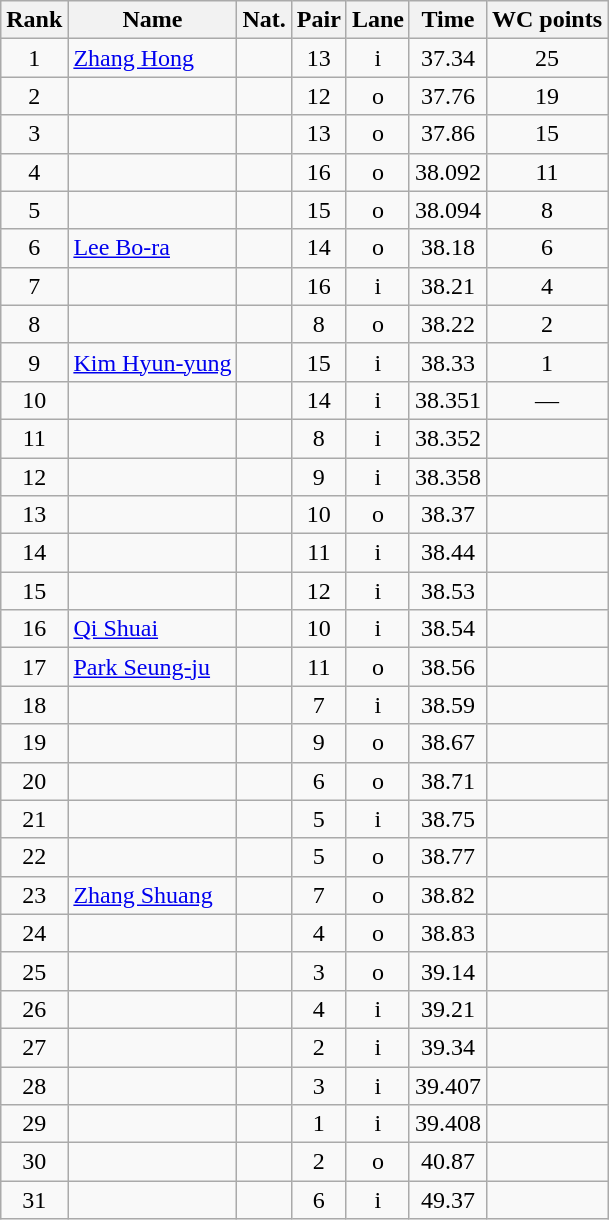<table class="wikitable sortable" style="text-align:center">
<tr>
<th>Rank</th>
<th>Name</th>
<th>Nat.</th>
<th>Pair</th>
<th>Lane</th>
<th>Time</th>
<th>WC points</th>
</tr>
<tr>
<td>1</td>
<td align=left><a href='#'>Zhang Hong</a></td>
<td></td>
<td>13</td>
<td>i</td>
<td>37.34</td>
<td>25</td>
</tr>
<tr>
<td>2</td>
<td align=left></td>
<td></td>
<td>12</td>
<td>o</td>
<td>37.76</td>
<td>19</td>
</tr>
<tr>
<td>3</td>
<td align=left></td>
<td></td>
<td>13</td>
<td>o</td>
<td>37.86</td>
<td>15</td>
</tr>
<tr>
<td>4</td>
<td align=left></td>
<td></td>
<td>16</td>
<td>o</td>
<td>38.092</td>
<td>11</td>
</tr>
<tr>
<td>5</td>
<td align=left></td>
<td></td>
<td>15</td>
<td>o</td>
<td>38.094</td>
<td>8</td>
</tr>
<tr>
<td>6</td>
<td align=left><a href='#'>Lee Bo-ra</a></td>
<td></td>
<td>14</td>
<td>o</td>
<td>38.18</td>
<td>6</td>
</tr>
<tr>
<td>7</td>
<td align=left></td>
<td></td>
<td>16</td>
<td>i</td>
<td>38.21</td>
<td>4</td>
</tr>
<tr>
<td>8</td>
<td align=left></td>
<td></td>
<td>8</td>
<td>o</td>
<td>38.22</td>
<td>2</td>
</tr>
<tr>
<td>9</td>
<td align=left><a href='#'>Kim Hyun-yung</a></td>
<td></td>
<td>15</td>
<td>i</td>
<td>38.33</td>
<td>1</td>
</tr>
<tr>
<td>10</td>
<td align=left></td>
<td></td>
<td>14</td>
<td>i</td>
<td>38.351</td>
<td>—</td>
</tr>
<tr>
<td>11</td>
<td align=left></td>
<td></td>
<td>8</td>
<td>i</td>
<td>38.352</td>
<td></td>
</tr>
<tr>
<td>12</td>
<td align=left></td>
<td></td>
<td>9</td>
<td>i</td>
<td>38.358</td>
<td></td>
</tr>
<tr>
<td>13</td>
<td align=left></td>
<td></td>
<td>10</td>
<td>o</td>
<td>38.37</td>
<td></td>
</tr>
<tr>
<td>14</td>
<td align=left></td>
<td></td>
<td>11</td>
<td>i</td>
<td>38.44</td>
<td></td>
</tr>
<tr>
<td>15</td>
<td align=left></td>
<td></td>
<td>12</td>
<td>i</td>
<td>38.53</td>
<td></td>
</tr>
<tr>
<td>16</td>
<td align=left><a href='#'>Qi Shuai</a></td>
<td></td>
<td>10</td>
<td>i</td>
<td>38.54</td>
<td></td>
</tr>
<tr>
<td>17</td>
<td align=left><a href='#'>Park Seung-ju</a></td>
<td></td>
<td>11</td>
<td>o</td>
<td>38.56</td>
<td></td>
</tr>
<tr>
<td>18</td>
<td align=left></td>
<td></td>
<td>7</td>
<td>i</td>
<td>38.59</td>
<td></td>
</tr>
<tr>
<td>19</td>
<td align=left></td>
<td></td>
<td>9</td>
<td>o</td>
<td>38.67</td>
<td></td>
</tr>
<tr>
<td>20</td>
<td align=left></td>
<td></td>
<td>6</td>
<td>o</td>
<td>38.71</td>
<td></td>
</tr>
<tr>
<td>21</td>
<td align=left></td>
<td></td>
<td>5</td>
<td>i</td>
<td>38.75</td>
<td></td>
</tr>
<tr>
<td>22</td>
<td align=left></td>
<td></td>
<td>5</td>
<td>o</td>
<td>38.77</td>
<td></td>
</tr>
<tr>
<td>23</td>
<td align=left><a href='#'>Zhang Shuang</a></td>
<td></td>
<td>7</td>
<td>o</td>
<td>38.82</td>
<td></td>
</tr>
<tr>
<td>24</td>
<td align=left></td>
<td></td>
<td>4</td>
<td>o</td>
<td>38.83</td>
<td></td>
</tr>
<tr>
<td>25</td>
<td align=left></td>
<td></td>
<td>3</td>
<td>o</td>
<td>39.14</td>
<td></td>
</tr>
<tr>
<td>26</td>
<td align=left></td>
<td></td>
<td>4</td>
<td>i</td>
<td>39.21</td>
<td></td>
</tr>
<tr>
<td>27</td>
<td align=left></td>
<td></td>
<td>2</td>
<td>i</td>
<td>39.34</td>
<td></td>
</tr>
<tr>
<td>28</td>
<td align=left></td>
<td></td>
<td>3</td>
<td>i</td>
<td>39.407</td>
<td></td>
</tr>
<tr>
<td>29</td>
<td align=left></td>
<td></td>
<td>1</td>
<td>i</td>
<td>39.408</td>
<td></td>
</tr>
<tr>
<td>30</td>
<td align=left></td>
<td></td>
<td>2</td>
<td>o</td>
<td>40.87</td>
<td></td>
</tr>
<tr>
<td>31</td>
<td align=left></td>
<td></td>
<td>6</td>
<td>i</td>
<td>49.37</td>
<td></td>
</tr>
</table>
